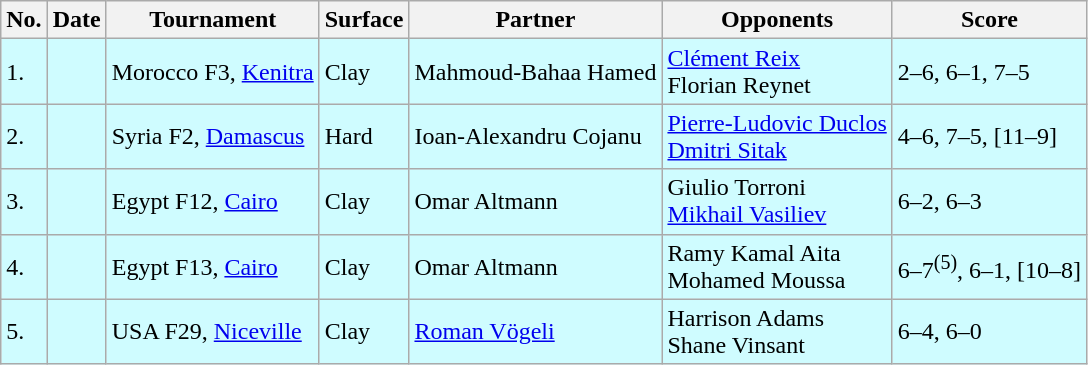<table class="sortable wikitable">
<tr>
<th>No.</th>
<th>Date</th>
<th>Tournament</th>
<th>Surface</th>
<th>Partner</th>
<th>Opponents</th>
<th class="unsortable">Score</th>
</tr>
<tr style="background:#cffcff;">
<td>1.</td>
<td></td>
<td>Morocco F3, <a href='#'>Kenitra</a></td>
<td>Clay</td>
<td> Mahmoud-Bahaa Hamed</td>
<td> <a href='#'>Clément Reix</a> <br>  Florian Reynet</td>
<td>2–6, 6–1, 7–5</td>
</tr>
<tr style="background:#cffcff;">
<td>2.</td>
<td></td>
<td>Syria F2, <a href='#'>Damascus</a></td>
<td>Hard</td>
<td> Ioan-Alexandru Cojanu</td>
<td> <a href='#'>Pierre-Ludovic Duclos</a> <br>  <a href='#'>Dmitri Sitak</a></td>
<td>4–6, 7–5, [11–9]</td>
</tr>
<tr style="background:#cffcff;">
<td>3.</td>
<td></td>
<td>Egypt F12, <a href='#'>Cairo</a></td>
<td>Clay</td>
<td> Omar Altmann</td>
<td> Giulio Torroni <br>  <a href='#'>Mikhail Vasiliev</a></td>
<td>6–2, 6–3</td>
</tr>
<tr style="background:#cffcff;">
<td>4.</td>
<td></td>
<td>Egypt F13, <a href='#'>Cairo</a></td>
<td>Clay</td>
<td> Omar Altmann</td>
<td> Ramy Kamal Aita <br>  Mohamed Moussa</td>
<td>6–7<sup>(5)</sup>, 6–1, [10–8]</td>
</tr>
<tr style="background:#cffcff;">
<td>5.</td>
<td></td>
<td>USA F29, <a href='#'>Niceville</a></td>
<td>Clay</td>
<td> <a href='#'>Roman Vögeli</a></td>
<td> Harrison Adams <br>  Shane Vinsant</td>
<td>6–4, 6–0</td>
</tr>
</table>
